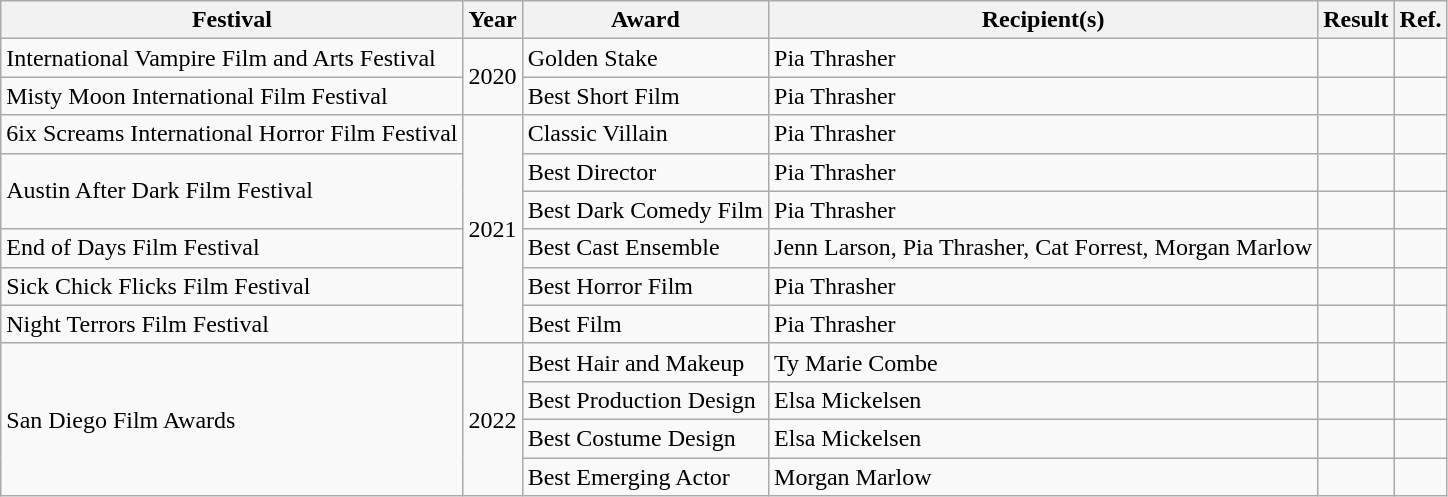<table class="wikitable">
<tr>
<th>Festival</th>
<th>Year</th>
<th>Award</th>
<th>Recipient(s)</th>
<th>Result</th>
<th>Ref.</th>
</tr>
<tr>
<td>International Vampire Film and Arts Festival</td>
<td rowspan="2">2020</td>
<td>Golden Stake</td>
<td>Pia Thrasher</td>
<td></td>
<td></td>
</tr>
<tr>
<td>Misty Moon International Film Festival</td>
<td>Best Short Film</td>
<td>Pia Thrasher</td>
<td></td>
<td></td>
</tr>
<tr>
<td>6ix Screams International Horror Film Festival</td>
<td rowspan="6">2021</td>
<td>Classic Villain</td>
<td>Pia Thrasher</td>
<td></td>
<td></td>
</tr>
<tr>
<td rowspan="2">Austin After Dark Film Festival</td>
<td>Best Director</td>
<td>Pia Thrasher</td>
<td></td>
<td></td>
</tr>
<tr>
<td>Best Dark Comedy Film</td>
<td>Pia Thrasher</td>
<td></td>
<td></td>
</tr>
<tr>
<td>End of Days Film Festival</td>
<td>Best Cast Ensemble</td>
<td>Jenn Larson, Pia Thrasher, Cat Forrest, Morgan Marlow</td>
<td></td>
<td></td>
</tr>
<tr>
<td>Sick Chick Flicks Film Festival</td>
<td>Best Horror Film</td>
<td>Pia Thrasher</td>
<td></td>
<td></td>
</tr>
<tr>
<td>Night Terrors Film Festival</td>
<td>Best Film</td>
<td>Pia Thrasher</td>
<td></td>
<td></td>
</tr>
<tr>
<td rowspan="4">San Diego Film Awards</td>
<td rowspan="4">2022</td>
<td>Best Hair and Makeup</td>
<td>Ty Marie Combe</td>
<td></td>
<td></td>
</tr>
<tr>
<td>Best Production Design</td>
<td>Elsa Mickelsen</td>
<td></td>
<td></td>
</tr>
<tr>
<td>Best Costume Design</td>
<td>Elsa Mickelsen</td>
<td></td>
<td></td>
</tr>
<tr>
<td>Best Emerging Actor</td>
<td>Morgan Marlow</td>
<td></td>
<td></td>
</tr>
</table>
